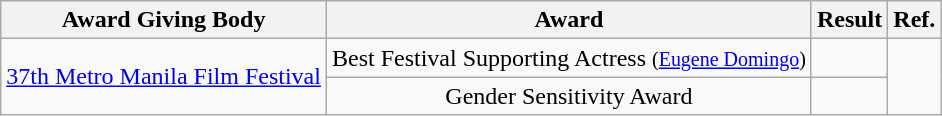<table class="wikitable" style="text-align:center">
<tr>
<th>Award Giving Body</th>
<th>Award</th>
<th>Result</th>
<th>Ref.</th>
</tr>
<tr>
<td rowspan="2"><a href='#'>37th Metro Manila Film Festival</a></td>
<td>Best Festival Supporting Actress <small>(<a href='#'>Eugene Domingo</a>)</small></td>
<td></td>
<td rowspan="2"></td>
</tr>
<tr>
<td>Gender Sensitivity Award</td>
<td></td>
</tr>
</table>
